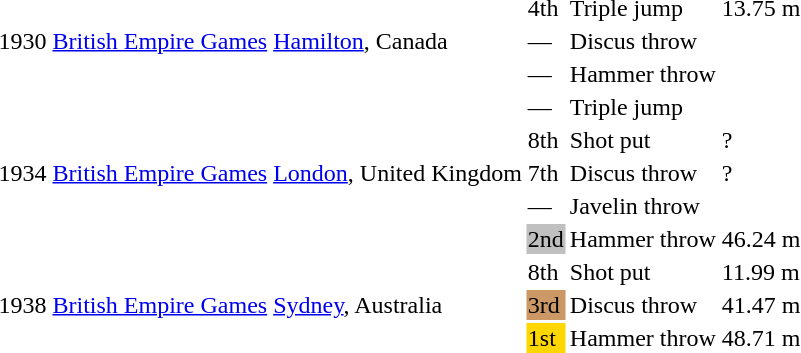<table>
<tr>
<td rowspan=3>1930</td>
<td rowspan=3><a href='#'>British Empire Games</a></td>
<td rowspan=3><a href='#'>Hamilton</a>, Canada</td>
<td>4th</td>
<td>Triple jump</td>
<td>13.75 m</td>
</tr>
<tr>
<td>—</td>
<td>Discus throw</td>
<td></td>
</tr>
<tr>
<td>—</td>
<td>Hammer throw</td>
<td></td>
</tr>
<tr>
<td rowspan=5>1934</td>
<td rowspan=5><a href='#'>British Empire Games</a></td>
<td rowspan=5><a href='#'>London</a>, United Kingdom</td>
<td>—</td>
<td>Triple jump</td>
<td></td>
</tr>
<tr>
<td>8th</td>
<td>Shot put</td>
<td>?</td>
</tr>
<tr>
<td>7th</td>
<td>Discus throw</td>
<td>?</td>
</tr>
<tr>
<td>—</td>
<td>Javelin throw</td>
<td></td>
</tr>
<tr>
<td bgcolor=silver>2nd</td>
<td>Hammer throw</td>
<td>46.24 m</td>
</tr>
<tr>
<td rowspan=3>1938</td>
<td rowspan=3><a href='#'>British Empire Games</a></td>
<td rowspan=3><a href='#'>Sydney</a>, Australia</td>
<td>8th</td>
<td>Shot put</td>
<td>11.99 m</td>
</tr>
<tr>
<td bgcolor=cc9966>3rd</td>
<td>Discus throw</td>
<td>41.47 m</td>
</tr>
<tr>
<td bgcolor=gold>1st</td>
<td>Hammer throw</td>
<td>48.71 m </td>
</tr>
</table>
